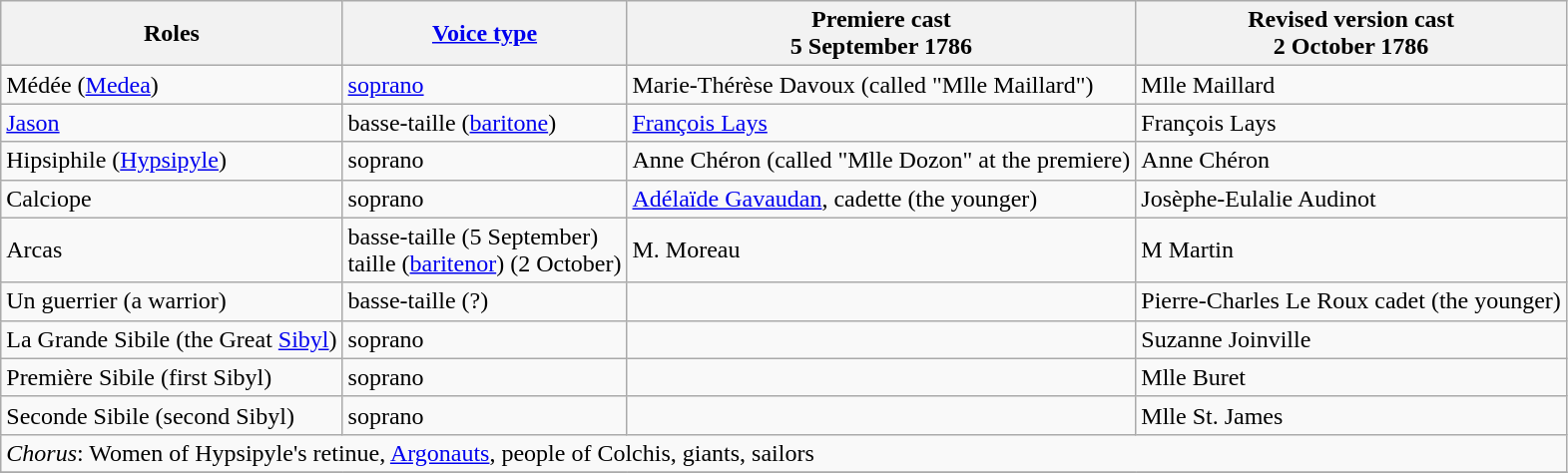<table class="wikitable">
<tr>
<th>Roles</th>
<th><a href='#'>Voice type</a></th>
<th>Premiere cast<br>5 September 1786</th>
<th>Revised version cast<br>2 October 1786</th>
</tr>
<tr>
<td>Médée (<a href='#'>Medea</a>)</td>
<td><a href='#'>soprano</a></td>
<td>Marie-Thérèse Davoux (called "Mlle Maillard")</td>
<td>Mlle Maillard</td>
</tr>
<tr>
<td><a href='#'>Jason</a></td>
<td>basse-taille (<a href='#'>baritone</a>)</td>
<td><a href='#'>François Lays</a></td>
<td>François Lays</td>
</tr>
<tr>
<td>Hipsiphile (<a href='#'>Hypsipyle</a>)</td>
<td>soprano</td>
<td>Anne Chéron (called "Mlle Dozon" at the premiere)</td>
<td>Anne Chéron</td>
</tr>
<tr>
<td>Calciope</td>
<td>soprano</td>
<td><a href='#'>Adélaïde Gavaudan</a>, cadette (the younger)</td>
<td>Josèphe-Eulalie Audinot</td>
</tr>
<tr>
<td>Arcas</td>
<td>basse-taille (5 September)<br>taille (<a href='#'>baritenor</a>) (2 October)</td>
<td>M. Moreau</td>
<td>M Martin</td>
</tr>
<tr>
<td>Un guerrier (a warrior)</td>
<td>basse-taille (?)</td>
<td></td>
<td>Pierre-Charles Le Roux cadet (the younger)</td>
</tr>
<tr>
<td>La Grande Sibile (the Great <a href='#'>Sibyl</a>)</td>
<td>soprano</td>
<td></td>
<td>Suzanne Joinville</td>
</tr>
<tr>
<td>Première Sibile (first Sibyl)</td>
<td>soprano</td>
<td></td>
<td>Mlle Buret</td>
</tr>
<tr>
<td>Seconde Sibile (second Sibyl)</td>
<td>soprano</td>
<td></td>
<td>Mlle St. James</td>
</tr>
<tr>
<td colspan="4"><em>Chorus</em>: Women of Hypsipyle's retinue, <a href='#'>Argonauts</a>, people of Colchis, giants, sailors</td>
</tr>
<tr>
</tr>
</table>
